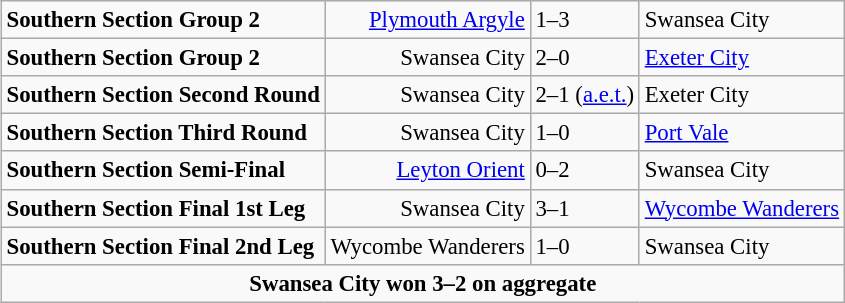<table width=100%>
<tr>
<td width=50% valign=top><br><table class="wikitable" style="font-size: 95%;">
<tr>
<td><strong>Southern Section Group 2</strong></td>
<td align=right><a href='#'>Plymouth Argyle</a></td>
<td>1–3</td>
<td>Swansea City</td>
</tr>
<tr>
<td><strong>Southern Section Group 2</strong></td>
<td align=right>Swansea City</td>
<td>2–0</td>
<td><a href='#'>Exeter City</a></td>
</tr>
<tr>
<td><strong>Southern Section Second Round</strong></td>
<td align=right>Swansea City</td>
<td>2–1 (<a href='#'>a.e.t.</a>)</td>
<td>Exeter City</td>
</tr>
<tr>
<td><strong>Southern Section Third Round</strong></td>
<td align=right>Swansea City</td>
<td>1–0</td>
<td><a href='#'>Port Vale</a></td>
</tr>
<tr>
<td><strong>Southern Section Semi-Final</strong></td>
<td align=right><a href='#'>Leyton Orient</a></td>
<td>0–2</td>
<td>Swansea City</td>
</tr>
<tr>
<td><strong>Southern Section Final 1st Leg</strong></td>
<td align=right>Swansea City</td>
<td>3–1</td>
<td><a href='#'>Wycombe Wanderers</a></td>
</tr>
<tr>
<td><strong>Southern Section Final 2nd Leg</strong></td>
<td align=right>Wycombe Wanderers</td>
<td>1–0</td>
<td>Swansea City</td>
</tr>
<tr>
<td colspan=5 align=center><strong>Swansea City won 3–2 on aggregate</strong></td>
</tr>
</table>
</td>
</tr>
</table>
